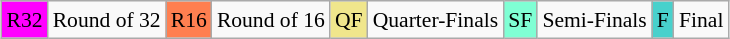<table class="wikitable" style="margin:0.5em auto; font-size:90%; line-height:1.25em;">
<tr>
<td bgcolor="#FF00FF" align=center>R32</td>
<td>Round of 32</td>
<td bgcolor="#FF7F50" align=center>R16</td>
<td>Round of 16</td>
<td bgcolor="#F0E68C" align=center>QF</td>
<td>Quarter-Finals</td>
<td bgcolor="#7FFFD4" align=center>SF</td>
<td>Semi-Finals</td>
<td bgcolor="#48D1CC" align=center>F</td>
<td>Final</td>
</tr>
</table>
